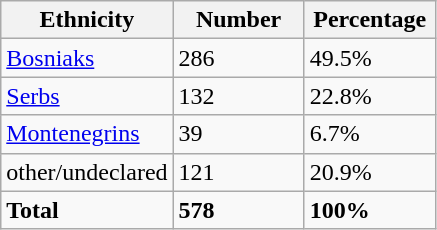<table class="wikitable">
<tr>
<th width="100px">Ethnicity</th>
<th width="80px">Number</th>
<th width="80px">Percentage</th>
</tr>
<tr>
<td><a href='#'>Bosniaks</a></td>
<td>286</td>
<td>49.5%</td>
</tr>
<tr>
<td><a href='#'>Serbs</a></td>
<td>132</td>
<td>22.8%</td>
</tr>
<tr>
<td><a href='#'>Montenegrins</a></td>
<td>39</td>
<td>6.7%</td>
</tr>
<tr>
<td>other/undeclared</td>
<td>121</td>
<td>20.9%</td>
</tr>
<tr>
<td><strong>Total</strong></td>
<td><strong>578</strong></td>
<td><strong>100%</strong></td>
</tr>
</table>
